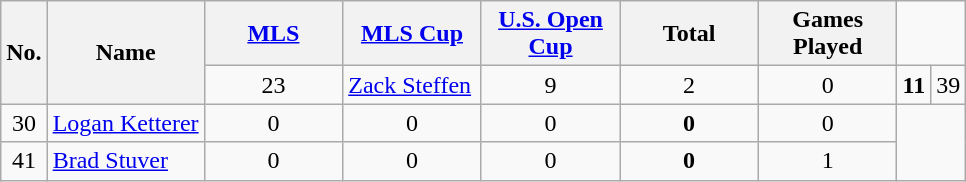<table class="wikitable sortable" style="text-align: center;">
<tr>
<th rowspan=2>No.</th>
<th rowspan=2>Name</th>
<th style="width:85px;"><a href='#'>MLS</a></th>
<th style="width:85px;"><a href='#'>MLS Cup</a></th>
<th style="width:85px;"><a href='#'>U.S. Open Cup</a></th>
<th style="width:85px;"><strong>Total</strong></th>
<th style="width:85px;"><strong>Games Played</strong></th>
</tr>
<tr>
<td>23</td>
<td align=left> <a href='#'>Zack Steffen</a></td>
<td>9</td>
<td>2</td>
<td>0</td>
<td><strong>11</strong></td>
<td>39</td>
</tr>
<tr>
<td>30</td>
<td align=left> <a href='#'>Logan Ketterer</a></td>
<td>0</td>
<td>0</td>
<td>0</td>
<td><strong>0</strong></td>
<td>0</td>
</tr>
<tr>
<td>41</td>
<td align=left> <a href='#'>Brad Stuver</a></td>
<td>0</td>
<td>0</td>
<td>0</td>
<td><strong>0</strong></td>
<td>1</td>
</tr>
</table>
